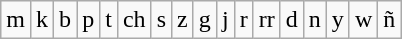<table class="wikitable" style="text-align: center;">
<tr>
<td>m</td>
<td>k</td>
<td>b</td>
<td>p</td>
<td>t</td>
<td>ch</td>
<td>s</td>
<td>z</td>
<td>g</td>
<td>j</td>
<td>r</td>
<td>rr</td>
<td>d</td>
<td>n</td>
<td>y</td>
<td>w</td>
<td>ñ</td>
</tr>
</table>
